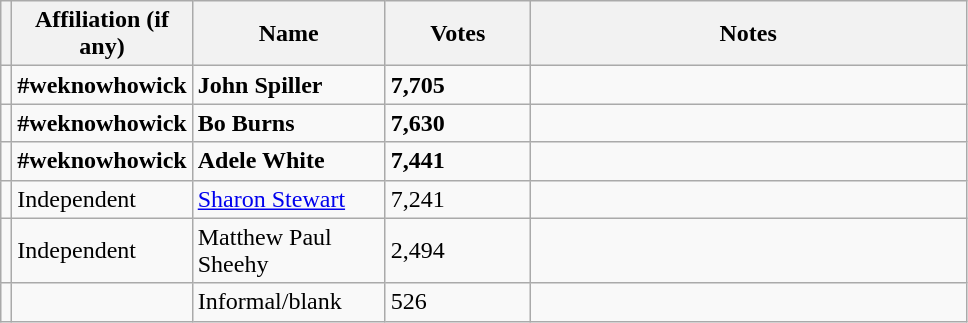<table class="wikitable" style="width:51%;">
<tr>
<th style="width:1%;"></th>
<th style="width:15%;">Affiliation (if any)</th>
<th style="width:20%;">Name</th>
<th style="width:15%;">Votes</th>
<th>Notes</th>
</tr>
<tr>
<td bgcolor=></td>
<td><strong>#weknowhowick</strong></td>
<td><strong>John Spiller</strong></td>
<td><strong>7,705</strong></td>
<td></td>
</tr>
<tr>
<td bgcolor=></td>
<td><strong>#weknowhowick</strong></td>
<td><strong>Bo Burns</strong></td>
<td><strong>7,630</strong></td>
<td></td>
</tr>
<tr>
<td bgcolor=></td>
<td><strong>#weknowhowick</strong></td>
<td><strong>Adele White</strong></td>
<td><strong>7,441</strong></td>
<td></td>
</tr>
<tr>
<td bgcolor=></td>
<td>Independent</td>
<td><a href='#'>Sharon Stewart</a></td>
<td>7,241</td>
<td></td>
</tr>
<tr>
<td bgcolor=></td>
<td>Independent</td>
<td>Matthew Paul Sheehy</td>
<td>2,494</td>
<td></td>
</tr>
<tr>
<td></td>
<td></td>
<td>Informal/blank</td>
<td>526</td>
<td></td>
</tr>
</table>
